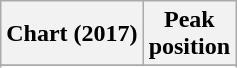<table class="wikitable sortable plainrowheaders" style="text-align:center">
<tr>
<th scope="col">Chart (2017)</th>
<th scope="col">Peak<br> position</th>
</tr>
<tr>
</tr>
<tr>
</tr>
<tr>
</tr>
<tr>
</tr>
<tr>
</tr>
</table>
